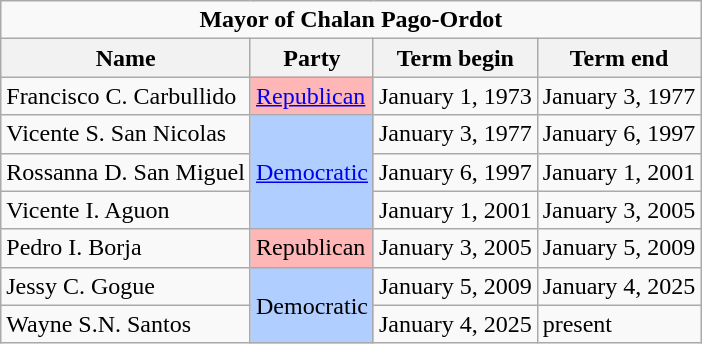<table class="wikitable">
<tr>
<td colspan="4" align=center><strong>Mayor of Chalan Pago-Ordot</strong></td>
</tr>
<tr>
<th>Name</th>
<th>Party</th>
<th>Term begin</th>
<th>Term end</th>
</tr>
<tr>
<td>Francisco C. Carbullido</td>
<td style="background-color: #FFB6B6";><a href='#'>Republican</a></td>
<td>January 1, 1973</td>
<td>January 3, 1977</td>
</tr>
<tr>
<td>Vicente S. San Nicolas</td>
<td style="background-color: #B0CEFF"; rowspan="3"><a href='#'>Democratic</a></td>
<td>January 3, 1977</td>
<td>January 6, 1997</td>
</tr>
<tr>
<td>Rossanna D. San Miguel</td>
<td>January 6, 1997</td>
<td>January 1, 2001</td>
</tr>
<tr>
<td>Vicente I. Aguon</td>
<td>January 1, 2001</td>
<td>January 3, 2005</td>
</tr>
<tr>
<td>Pedro I. Borja</td>
<td style="background-color: #FFB6B6";>Republican</td>
<td>January 3, 2005</td>
<td>January 5, 2009</td>
</tr>
<tr>
<td>Jessy C. Gogue</td>
<td style="background-color: #B0CEFF"; rowspan="2">Democratic</td>
<td>January 5, 2009</td>
<td>January 4, 2025</td>
</tr>
<tr>
<td>Wayne S.N. Santos</td>
<td>January 4, 2025</td>
<td>present</td>
</tr>
</table>
